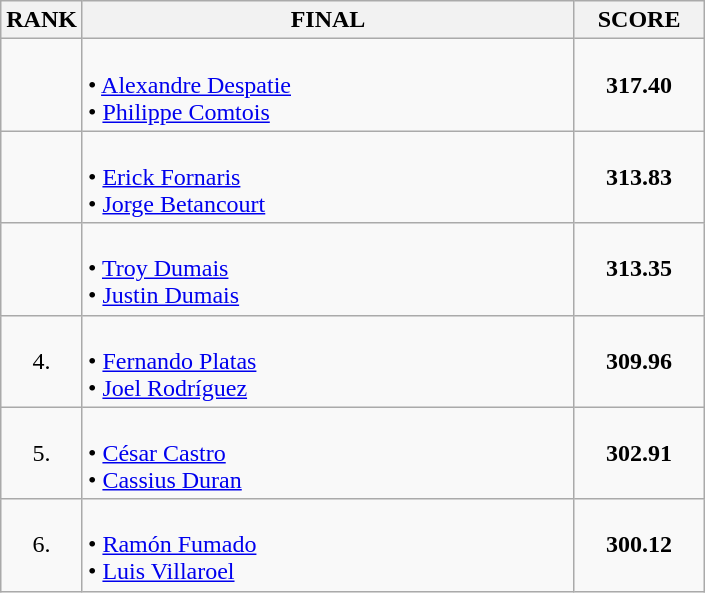<table class="wikitable">
<tr>
<th>RANK</th>
<th style="width: 20em">FINAL</th>
<th style="width: 5em">SCORE</th>
</tr>
<tr>
<td align="center"></td>
<td><strong></strong><br>• <a href='#'>Alexandre Despatie</a><br>• <a href='#'>Philippe Comtois</a></td>
<td align="center"><strong>317.40</strong></td>
</tr>
<tr>
<td align="center"></td>
<td><strong></strong><br>• <a href='#'>Erick Fornaris</a><br>• <a href='#'>Jorge Betancourt</a></td>
<td align="center"><strong>313.83</strong></td>
</tr>
<tr>
<td align="center"></td>
<td><strong></strong><br>• <a href='#'>Troy Dumais</a><br>• <a href='#'>Justin Dumais</a></td>
<td align="center"><strong>313.35</strong></td>
</tr>
<tr>
<td align="center">4.</td>
<td><strong></strong><br>• <a href='#'>Fernando Platas</a><br>• <a href='#'>Joel Rodríguez</a></td>
<td align="center"><strong>309.96</strong></td>
</tr>
<tr>
<td align="center">5.</td>
<td><strong></strong><br>• <a href='#'>César Castro</a><br>• <a href='#'>Cassius Duran</a></td>
<td align="center"><strong>302.91</strong></td>
</tr>
<tr>
<td align="center">6.</td>
<td><strong></strong><br>• <a href='#'>Ramón Fumado</a><br>• <a href='#'>Luis Villaroel</a></td>
<td align="center"><strong>300.12</strong></td>
</tr>
</table>
